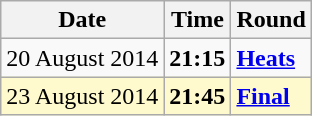<table class="wikitable">
<tr>
<th>Date</th>
<th>Time</th>
<th>Round</th>
</tr>
<tr>
<td>20 August 2014</td>
<td><strong>21:15</strong></td>
<td><strong><a href='#'>Heats</a></strong></td>
</tr>
<tr style=background:lemonchiffon>
<td>23 August 2014</td>
<td><strong>21:45</strong></td>
<td><strong><a href='#'>Final</a></strong></td>
</tr>
</table>
